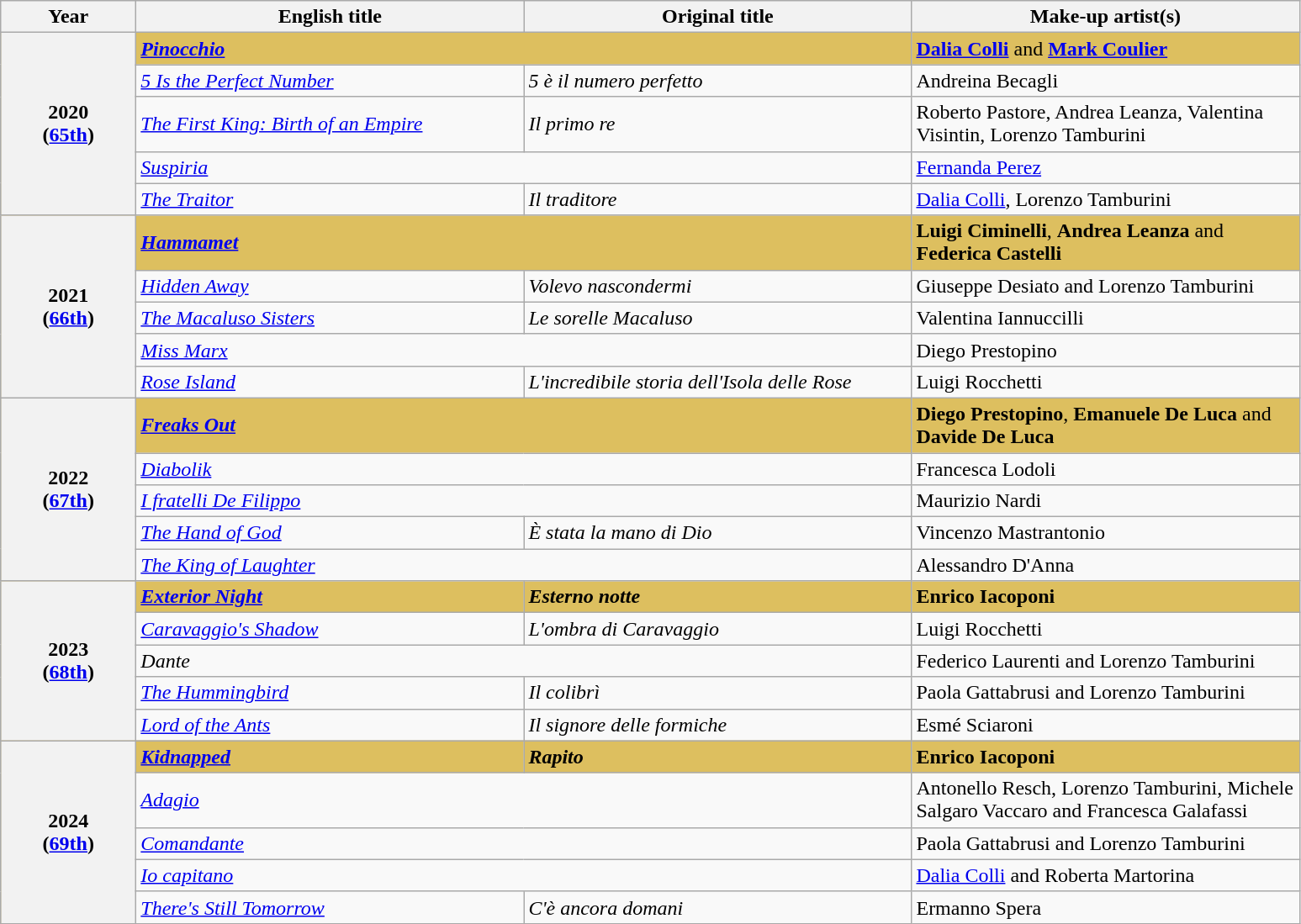<table class="wikitable">
<tr>
<th width="100">Year</th>
<th width="300">English title</th>
<th width="300">Original title</th>
<th width="300">Make-up artist(s)</th>
</tr>
<tr style="background:#DDBF5F;">
<th rowspan="5" align="center">2020<br>(<a href='#'>65th</a>)</th>
<td colspan="2"><strong><em><a href='#'>Pinocchio</a></em></strong></td>
<td><strong><a href='#'>Dalia Colli</a></strong> and <strong><a href='#'>Mark Coulier</a></strong></td>
</tr>
<tr>
<td><em><a href='#'>5 Is the Perfect Number</a></em></td>
<td><em>5 è il numero perfetto</em></td>
<td>Andreina Becagli</td>
</tr>
<tr>
<td><em><a href='#'>The First King: Birth of an Empire</a></em></td>
<td><em>Il primo re</em></td>
<td>Roberto Pastore, Andrea Leanza, Valentina Visintin, Lorenzo Tamburini</td>
</tr>
<tr>
<td colspan="2"><em><a href='#'>Suspiria</a></em></td>
<td><a href='#'>Fernanda Perez</a></td>
</tr>
<tr>
<td><em><a href='#'>The Traitor</a></em></td>
<td><em>Il traditore</em></td>
<td><a href='#'>Dalia Colli</a>, Lorenzo Tamburini</td>
</tr>
<tr style="background:#DDBF5F;">
<th rowspan="5" align="center">2021<br>(<a href='#'>66th</a>)</th>
<td colspan="2"><strong><em><a href='#'>Hammamet</a></em></strong></td>
<td><strong>Luigi Ciminelli</strong>, <strong>Andrea Leanza</strong> and <strong>Federica Castelli</strong></td>
</tr>
<tr>
<td><em><a href='#'>Hidden Away</a></em></td>
<td><em>Volevo nascondermi</em></td>
<td>Giuseppe Desiato and Lorenzo Tamburini</td>
</tr>
<tr>
<td><em><a href='#'>The Macaluso Sisters</a></em></td>
<td><em>Le sorelle Macaluso</em></td>
<td>Valentina Iannuccilli</td>
</tr>
<tr>
<td colspan="2"><em><a href='#'>Miss Marx</a></em></td>
<td>Diego Prestopino</td>
</tr>
<tr>
<td><em><a href='#'>Rose Island</a></em></td>
<td><em>L'incredibile storia dell'Isola delle Rose</em></td>
<td>Luigi Rocchetti</td>
</tr>
<tr style="background:#DDBF5F;">
<th rowspan="5" align="center">2022<br>(<a href='#'>67th</a>)</th>
<td colspan="2"><strong><em><a href='#'>Freaks Out</a></em></strong></td>
<td><strong>Diego Prestopino</strong>, <strong>Emanuele De Luca</strong> and <strong>Davide De Luca</strong></td>
</tr>
<tr>
<td colspan="2"><em><a href='#'>Diabolik</a></em></td>
<td>Francesca Lodoli</td>
</tr>
<tr>
<td colspan="2"><em><a href='#'>I fratelli De Filippo</a></em></td>
<td>Maurizio Nardi</td>
</tr>
<tr>
<td><em><a href='#'>The Hand of God</a></em></td>
<td><em>È stata la mano di Dio</em></td>
<td>Vincenzo Mastrantonio</td>
</tr>
<tr>
<td colspan="2"><em><a href='#'>The King of Laughter</a></em></td>
<td>Alessandro D'Anna</td>
</tr>
<tr style="background:#DDBF5F;">
<th rowspan="5" align="center">2023<br>(<a href='#'>68th</a>)</th>
<td><strong><em><a href='#'>Exterior Night</a></em></strong></td>
<td><strong><em>Esterno notte</em></strong></td>
<td><strong>Enrico Iacoponi</strong></td>
</tr>
<tr>
<td><em><a href='#'>Caravaggio's Shadow</a></em></td>
<td><em>L'ombra di Caravaggio</em></td>
<td>Luigi Rocchetti</td>
</tr>
<tr>
<td colspan="2"><em>Dante</em></td>
<td>Federico Laurenti and Lorenzo Tamburini</td>
</tr>
<tr>
<td><em><a href='#'>The Hummingbird</a></em></td>
<td><em>Il colibrì</em></td>
<td>Paola Gattabrusi and Lorenzo Tamburini</td>
</tr>
<tr>
<td><em><a href='#'>Lord of the Ants</a></em></td>
<td><em>Il signore delle formiche</em></td>
<td>Esmé Sciaroni</td>
</tr>
<tr style="background:#DDBF5F;">
<th rowspan="5" align="center">2024<br>(<a href='#'>69th</a>)</th>
<td><strong><em><a href='#'>Kidnapped</a></em></strong></td>
<td><strong><em>Rapito</em></strong></td>
<td><strong>Enrico Iacoponi</strong></td>
</tr>
<tr>
<td colspan="2"><em><a href='#'>Adagio</a></em></td>
<td>Antonello Resch, Lorenzo Tamburini, Michele Salgaro Vaccaro and Francesca Galafassi</td>
</tr>
<tr>
<td colspan="2"><em><a href='#'>Comandante</a></em></td>
<td>Paola Gattabrusi and Lorenzo Tamburini</td>
</tr>
<tr>
<td colspan="2"><em><a href='#'>Io capitano</a></em></td>
<td><a href='#'>Dalia Colli</a> and Roberta Martorina</td>
</tr>
<tr>
<td><em><a href='#'>There's Still Tomorrow</a></em></td>
<td><em>C'è ancora domani</em></td>
<td>Ermanno Spera</td>
</tr>
</table>
